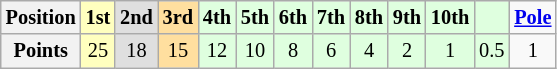<table class="wikitable" style="font-size:85%; text-align:center;">
<tr>
<th>Position</th>
<td style="background:#ffffbf;"><strong>1st</strong></td>
<td style="background:#dfdfdf;"><strong>2nd</strong></td>
<td style="background:#ffdf9f;"><strong>3rd</strong></td>
<td style="background:#dfffdf;"><strong>4th</strong></td>
<td style="background:#dfffdf;"><strong>5th</strong></td>
<td style="background:#dfffdf;"><strong>6th</strong></td>
<td style="background:#dfffdf;"><strong>7th</strong></td>
<td style="background:#dfffdf;"><strong>8th</strong></td>
<td style="background:#dfffdf;"><strong>9th</strong></td>
<td style="background:#dfffdf;"><strong>10th</strong></td>
<td style="background:#dfffdf;"><strong></strong></td>
<td><strong><a href='#'>Pole</a></strong></td>
</tr>
<tr>
<th>Points</th>
<td style="background:#ffffbf;">25</td>
<td style="background:#dfdfdf;">18</td>
<td style="background:#ffdf9f;">15</td>
<td style="background:#dfffdf;">12</td>
<td style="background:#dfffdf;">10</td>
<td style="background:#dfffdf;">8</td>
<td style="background:#dfffdf;">6</td>
<td style="background:#dfffdf;">4</td>
<td style="background:#dfffdf;">2</td>
<td style="background:#dfffdf;">1</td>
<td style="background:#dfffdf;">0.5</td>
<td>1</td>
</tr>
</table>
